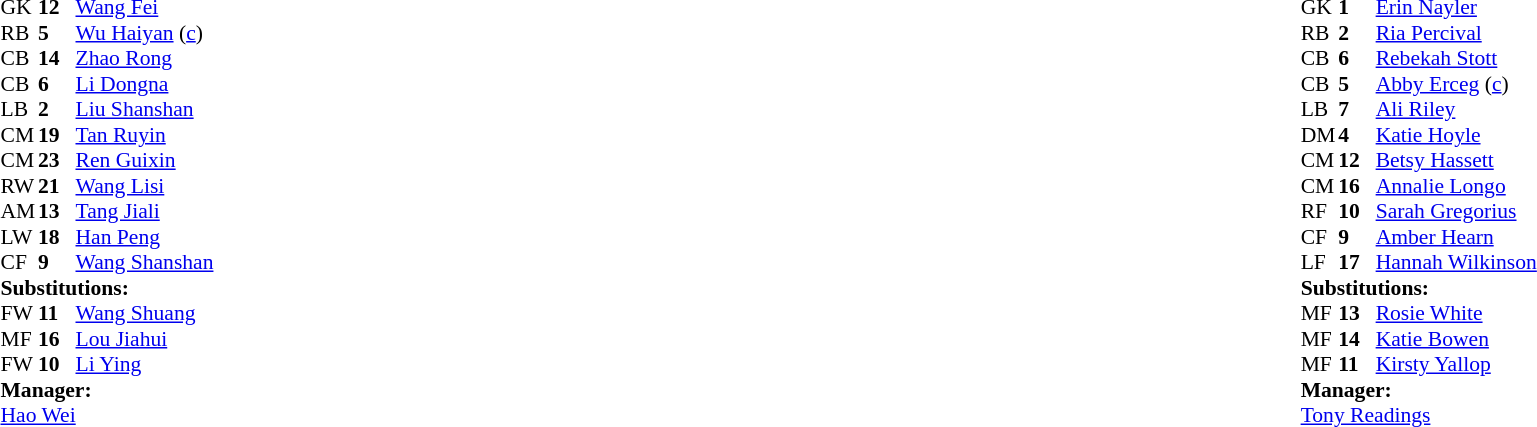<table width="100%">
<tr>
<td valign="top" width="50%"><br><table style="font-size: 90%" cellspacing="0" cellpadding="0">
<tr>
<th width="25"></th>
<th width="25"></th>
</tr>
<tr>
<td>GK</td>
<td><strong>12</strong></td>
<td><a href='#'>Wang Fei</a></td>
</tr>
<tr>
<td>RB</td>
<td><strong>5</strong></td>
<td><a href='#'>Wu Haiyan</a> (<a href='#'>c</a>)</td>
</tr>
<tr>
<td>CB</td>
<td><strong>14</strong></td>
<td><a href='#'>Zhao Rong</a></td>
</tr>
<tr>
<td>CB</td>
<td><strong>6</strong></td>
<td><a href='#'>Li Dongna</a></td>
</tr>
<tr>
<td>LB</td>
<td><strong>2</strong></td>
<td><a href='#'>Liu Shanshan</a></td>
<td></td>
</tr>
<tr>
<td>CM</td>
<td><strong>19</strong></td>
<td><a href='#'>Tan Ruyin</a></td>
</tr>
<tr>
<td>CM</td>
<td><strong>23</strong></td>
<td><a href='#'>Ren Guixin</a></td>
</tr>
<tr>
<td>RW</td>
<td><strong>21</strong></td>
<td><a href='#'>Wang Lisi</a></td>
<td></td>
<td></td>
</tr>
<tr>
<td>AM</td>
<td><strong>13</strong></td>
<td><a href='#'>Tang Jiali</a></td>
<td></td>
<td></td>
</tr>
<tr>
<td>LW</td>
<td><strong>18</strong></td>
<td><a href='#'>Han Peng</a></td>
<td></td>
<td></td>
</tr>
<tr>
<td>CF</td>
<td><strong>9</strong></td>
<td><a href='#'>Wang Shanshan</a></td>
</tr>
<tr>
<td colspan=3><strong>Substitutions:</strong></td>
</tr>
<tr>
<td>FW</td>
<td><strong>11</strong></td>
<td><a href='#'>Wang Shuang</a></td>
<td></td>
<td></td>
</tr>
<tr>
<td>MF</td>
<td><strong>16</strong></td>
<td><a href='#'>Lou Jiahui</a></td>
<td></td>
<td></td>
</tr>
<tr>
<td>FW</td>
<td><strong>10</strong></td>
<td><a href='#'>Li Ying</a></td>
<td></td>
<td></td>
</tr>
<tr>
<td colspan=3><strong>Manager:</strong></td>
</tr>
<tr>
<td colspan=3><a href='#'>Hao Wei</a></td>
<td></td>
</tr>
</table>
</td>
<td valign="top"></td>
<td valign="top" width="50%"><br><table style="font-size: 90%" cellspacing="0" cellpadding="0" align="center">
<tr>
<th width=25></th>
<th width=25></th>
</tr>
<tr>
<td>GK</td>
<td><strong>1</strong></td>
<td><a href='#'>Erin Nayler</a></td>
</tr>
<tr>
<td>RB</td>
<td><strong>2</strong></td>
<td><a href='#'>Ria Percival</a></td>
</tr>
<tr>
<td>CB</td>
<td><strong>6</strong></td>
<td><a href='#'>Rebekah Stott</a></td>
</tr>
<tr>
<td>CB</td>
<td><strong>5</strong></td>
<td><a href='#'>Abby Erceg</a> (<a href='#'>c</a>)</td>
<td></td>
</tr>
<tr>
<td>LB</td>
<td><strong>7</strong></td>
<td><a href='#'>Ali Riley</a></td>
</tr>
<tr>
<td>DM</td>
<td><strong>4</strong></td>
<td><a href='#'>Katie Hoyle</a></td>
<td></td>
</tr>
<tr>
<td>CM</td>
<td><strong>12</strong></td>
<td><a href='#'>Betsy Hassett</a></td>
<td></td>
<td></td>
</tr>
<tr>
<td>CM</td>
<td><strong>16</strong></td>
<td><a href='#'>Annalie Longo</a></td>
</tr>
<tr>
<td>RF</td>
<td><strong>10</strong></td>
<td><a href='#'>Sarah Gregorius</a></td>
<td></td>
<td></td>
</tr>
<tr>
<td>CF</td>
<td><strong>9</strong></td>
<td><a href='#'>Amber Hearn</a></td>
</tr>
<tr>
<td>LF</td>
<td><strong>17</strong></td>
<td><a href='#'>Hannah Wilkinson</a></td>
</tr>
<tr>
<td colspan=3><strong>Substitutions:</strong></td>
</tr>
<tr>
<td>MF</td>
<td><strong>13</strong></td>
<td><a href='#'>Rosie White</a></td>
<td></td>
<td></td>
<td></td>
</tr>
<tr>
<td>MF</td>
<td><strong>14</strong></td>
<td><a href='#'>Katie Bowen</a></td>
<td></td>
<td></td>
</tr>
<tr>
<td>MF</td>
<td><strong>11</strong></td>
<td><a href='#'>Kirsty Yallop</a></td>
<td></td>
<td></td>
</tr>
<tr>
<td colspan=3><strong>Manager:</strong></td>
</tr>
<tr>
<td colspan=3> <a href='#'>Tony Readings</a></td>
</tr>
</table>
</td>
</tr>
</table>
